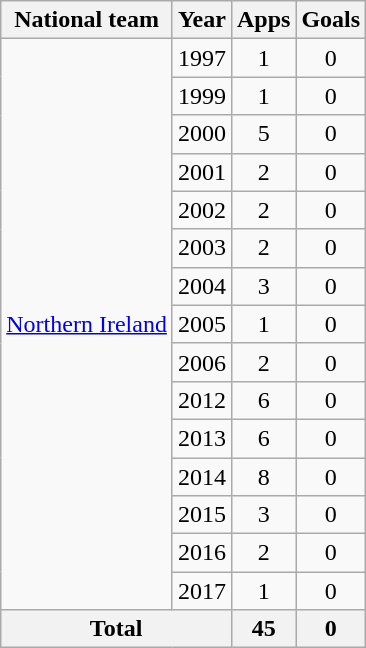<table class="wikitable" style="text-align:center">
<tr>
<th>National team</th>
<th>Year</th>
<th>Apps</th>
<th>Goals</th>
</tr>
<tr>
<td rowspan="15"><a href='#'>Northern Ireland</a></td>
<td>1997</td>
<td>1</td>
<td>0</td>
</tr>
<tr>
<td>1999</td>
<td>1</td>
<td>0</td>
</tr>
<tr>
<td>2000</td>
<td>5</td>
<td>0</td>
</tr>
<tr>
<td>2001</td>
<td>2</td>
<td>0</td>
</tr>
<tr>
<td>2002</td>
<td>2</td>
<td>0</td>
</tr>
<tr>
<td>2003</td>
<td>2</td>
<td>0</td>
</tr>
<tr>
<td>2004</td>
<td>3</td>
<td>0</td>
</tr>
<tr>
<td>2005</td>
<td>1</td>
<td>0</td>
</tr>
<tr>
<td>2006</td>
<td>2</td>
<td>0</td>
</tr>
<tr>
<td>2012</td>
<td>6</td>
<td>0</td>
</tr>
<tr>
<td>2013</td>
<td>6</td>
<td>0</td>
</tr>
<tr>
<td>2014</td>
<td>8</td>
<td>0</td>
</tr>
<tr>
<td>2015</td>
<td>3</td>
<td>0</td>
</tr>
<tr>
<td>2016</td>
<td>2</td>
<td>0</td>
</tr>
<tr>
<td>2017</td>
<td>1</td>
<td>0</td>
</tr>
<tr>
<th colspan="2">Total</th>
<th>45</th>
<th>0</th>
</tr>
</table>
